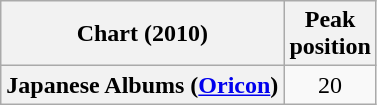<table class="wikitable plainrowheaders" style="text-align:center">
<tr>
<th>Chart (2010)</th>
<th>Peak<br>position</th>
</tr>
<tr>
<th scope="row">Japanese Albums (<a href='#'>Oricon</a>)</th>
<td style="text-align:center;">20</td>
</tr>
</table>
